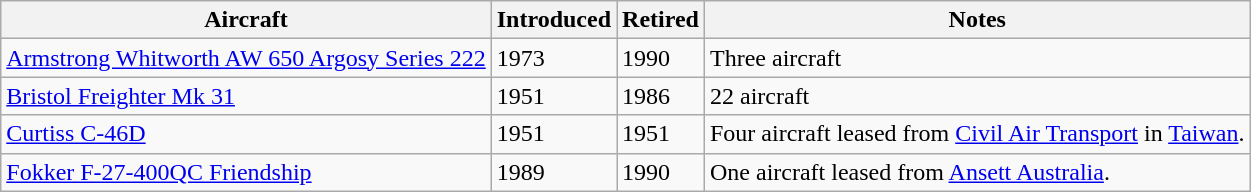<table class="wikitable sortable">
<tr>
<th>Aircraft</th>
<th>Introduced</th>
<th>Retired</th>
<th>Notes</th>
</tr>
<tr>
<td><a href='#'>Armstrong Whitworth AW 650 Argosy Series 222</a></td>
<td>1973</td>
<td>1990</td>
<td>Three aircraft</td>
</tr>
<tr>
<td><a href='#'>Bristol Freighter Mk 31</a></td>
<td>1951</td>
<td>1986</td>
<td>22 aircraft</td>
</tr>
<tr>
<td><a href='#'>Curtiss C-46D</a></td>
<td>1951</td>
<td>1951</td>
<td>Four aircraft leased from <a href='#'>Civil Air Transport</a> in <a href='#'>Taiwan</a>.</td>
</tr>
<tr>
<td><a href='#'>Fokker F-27-400QC Friendship</a></td>
<td>1989</td>
<td>1990</td>
<td>One aircraft leased from <a href='#'>Ansett Australia</a>.</td>
</tr>
</table>
